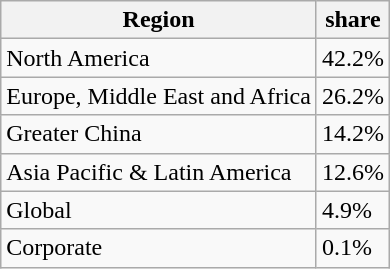<table class="wikitable floatright">
<tr>
<th>Region</th>
<th>share</th>
</tr>
<tr>
<td>North America</td>
<td>42.2%</td>
</tr>
<tr>
<td>Europe, Middle East and Africa</td>
<td>26.2%</td>
</tr>
<tr>
<td>Greater China</td>
<td>14.2%</td>
</tr>
<tr>
<td>Asia Pacific & Latin America</td>
<td>12.6%</td>
</tr>
<tr>
<td>Global</td>
<td>4.9%</td>
</tr>
<tr>
<td>Corporate</td>
<td>0.1%</td>
</tr>
</table>
